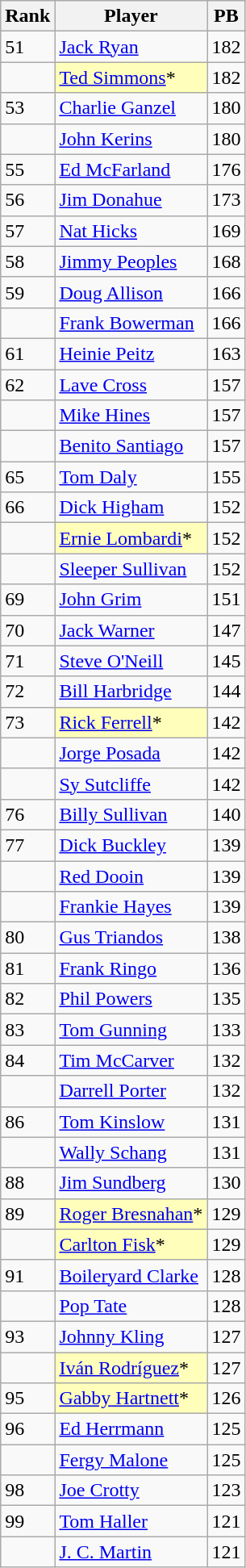<table class="wikitable" style="float:left;">
<tr>
<th>Rank</th>
<th>Player</th>
<th>PB</th>
</tr>
<tr>
<td>51</td>
<td><a href='#'>Jack Ryan</a></td>
<td>182</td>
</tr>
<tr>
<td></td>
<td style="background:#ffffbb;"><a href='#'>Ted Simmons</a>*</td>
<td>182</td>
</tr>
<tr>
<td>53</td>
<td><a href='#'>Charlie Ganzel</a></td>
<td>180</td>
</tr>
<tr>
<td></td>
<td><a href='#'>John Kerins</a></td>
<td>180</td>
</tr>
<tr>
<td>55</td>
<td><a href='#'>Ed McFarland</a></td>
<td>176</td>
</tr>
<tr>
<td>56</td>
<td><a href='#'>Jim Donahue</a></td>
<td>173</td>
</tr>
<tr>
<td>57</td>
<td><a href='#'>Nat Hicks</a></td>
<td>169</td>
</tr>
<tr>
<td>58</td>
<td><a href='#'>Jimmy Peoples</a></td>
<td>168</td>
</tr>
<tr>
<td>59</td>
<td><a href='#'>Doug Allison</a></td>
<td>166</td>
</tr>
<tr>
<td></td>
<td><a href='#'>Frank Bowerman</a></td>
<td>166</td>
</tr>
<tr>
<td>61</td>
<td><a href='#'>Heinie Peitz</a></td>
<td>163</td>
</tr>
<tr>
<td>62</td>
<td><a href='#'>Lave Cross</a></td>
<td>157</td>
</tr>
<tr>
<td></td>
<td><a href='#'>Mike Hines</a></td>
<td>157</td>
</tr>
<tr>
<td></td>
<td><a href='#'>Benito Santiago</a></td>
<td>157</td>
</tr>
<tr>
<td>65</td>
<td><a href='#'>Tom Daly</a></td>
<td>155</td>
</tr>
<tr>
<td>66</td>
<td><a href='#'>Dick Higham</a></td>
<td>152</td>
</tr>
<tr>
<td></td>
<td style="background:#ffffbb;"><a href='#'>Ernie Lombardi</a>*</td>
<td>152</td>
</tr>
<tr>
<td></td>
<td><a href='#'>Sleeper Sullivan</a></td>
<td>152</td>
</tr>
<tr>
<td>69</td>
<td><a href='#'>John Grim</a></td>
<td>151</td>
</tr>
<tr>
<td>70</td>
<td><a href='#'>Jack Warner</a></td>
<td>147</td>
</tr>
<tr>
<td>71</td>
<td><a href='#'>Steve O'Neill</a></td>
<td>145</td>
</tr>
<tr>
<td>72</td>
<td><a href='#'>Bill Harbridge</a></td>
<td>144</td>
</tr>
<tr>
<td>73</td>
<td style="background:#ffffbb;"><a href='#'>Rick Ferrell</a>*</td>
<td>142</td>
</tr>
<tr>
<td></td>
<td><a href='#'>Jorge Posada</a></td>
<td>142</td>
</tr>
<tr>
<td></td>
<td><a href='#'>Sy Sutcliffe</a></td>
<td>142</td>
</tr>
<tr>
<td>76</td>
<td><a href='#'>Billy Sullivan</a></td>
<td>140</td>
</tr>
<tr>
<td>77</td>
<td><a href='#'>Dick Buckley</a></td>
<td>139</td>
</tr>
<tr>
<td></td>
<td><a href='#'>Red Dooin</a></td>
<td>139</td>
</tr>
<tr>
<td></td>
<td><a href='#'>Frankie Hayes</a></td>
<td>139</td>
</tr>
<tr>
<td>80</td>
<td><a href='#'>Gus Triandos</a></td>
<td>138</td>
</tr>
<tr>
<td>81</td>
<td><a href='#'>Frank Ringo</a></td>
<td>136</td>
</tr>
<tr>
<td>82</td>
<td><a href='#'>Phil Powers</a></td>
<td>135</td>
</tr>
<tr>
<td>83</td>
<td><a href='#'>Tom Gunning</a></td>
<td>133</td>
</tr>
<tr>
<td>84</td>
<td><a href='#'>Tim McCarver</a></td>
<td>132</td>
</tr>
<tr>
<td></td>
<td><a href='#'>Darrell Porter</a></td>
<td>132</td>
</tr>
<tr>
<td>86</td>
<td><a href='#'>Tom Kinslow</a></td>
<td>131</td>
</tr>
<tr>
<td></td>
<td><a href='#'>Wally Schang</a></td>
<td>131</td>
</tr>
<tr>
<td>88</td>
<td><a href='#'>Jim Sundberg</a></td>
<td>130</td>
</tr>
<tr>
<td>89</td>
<td style="background:#ffffbb;"><a href='#'>Roger Bresnahan</a>*</td>
<td>129</td>
</tr>
<tr>
<td></td>
<td style="background:#ffffbb;"><a href='#'>Carlton Fisk</a>*</td>
<td>129</td>
</tr>
<tr>
<td>91</td>
<td><a href='#'>Boileryard Clarke</a></td>
<td>128</td>
</tr>
<tr>
<td></td>
<td><a href='#'>Pop Tate</a></td>
<td>128</td>
</tr>
<tr>
<td>93</td>
<td><a href='#'>Johnny Kling</a></td>
<td>127</td>
</tr>
<tr>
<td></td>
<td style="background:#ffffbb;"><a href='#'>Iván Rodríguez</a>*</td>
<td>127</td>
</tr>
<tr>
<td>95</td>
<td style="background:#ffffbb;"><a href='#'>Gabby Hartnett</a>*</td>
<td>126</td>
</tr>
<tr>
<td>96</td>
<td><a href='#'>Ed Herrmann</a></td>
<td>125</td>
</tr>
<tr>
<td></td>
<td><a href='#'>Fergy Malone</a></td>
<td>125</td>
</tr>
<tr>
<td>98</td>
<td><a href='#'>Joe Crotty</a></td>
<td>123</td>
</tr>
<tr>
<td>99</td>
<td><a href='#'>Tom Haller</a></td>
<td>121</td>
</tr>
<tr>
<td></td>
<td><a href='#'>J. C. Martin</a></td>
<td>121</td>
</tr>
</table>
